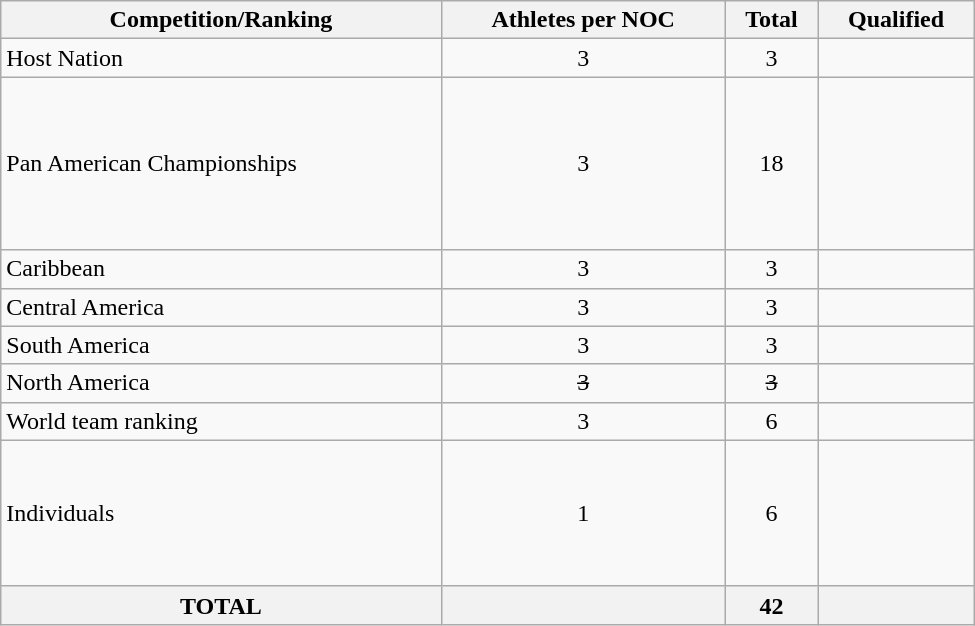<table class = "wikitable" width=650>
<tr>
<th>Competition/Ranking</th>
<th>Athletes per NOC</th>
<th>Total</th>
<th>Qualified</th>
</tr>
<tr>
<td>Host Nation</td>
<td align=center>3</td>
<td align=center>3</td>
<td></td>
</tr>
<tr>
<td>Pan American Championships</td>
<td align=center>3</td>
<td align=center>18</td>
<td><br><br><br><br><br><br></td>
</tr>
<tr>
<td>Caribbean</td>
<td align=center>3</td>
<td align=center>3</td>
<td></td>
</tr>
<tr>
<td>Central America</td>
<td align=center>3</td>
<td align=center>3</td>
<td></td>
</tr>
<tr>
<td>South America</td>
<td align=center>3</td>
<td align=center>3</td>
<td></td>
</tr>
<tr>
<td>North America</td>
<td align=center><s>3</s></td>
<td align=center><s>3</s></td>
<td></td>
</tr>
<tr>
<td>World team ranking</td>
<td align=center>3</td>
<td align=center>6</td>
<td><br></td>
</tr>
<tr>
<td>Individuals</td>
<td align=center>1</td>
<td align=center>6</td>
<td><br><br><br><br><br></td>
</tr>
<tr>
<th>TOTAL</th>
<th></th>
<th>42</th>
<th></th>
</tr>
</table>
